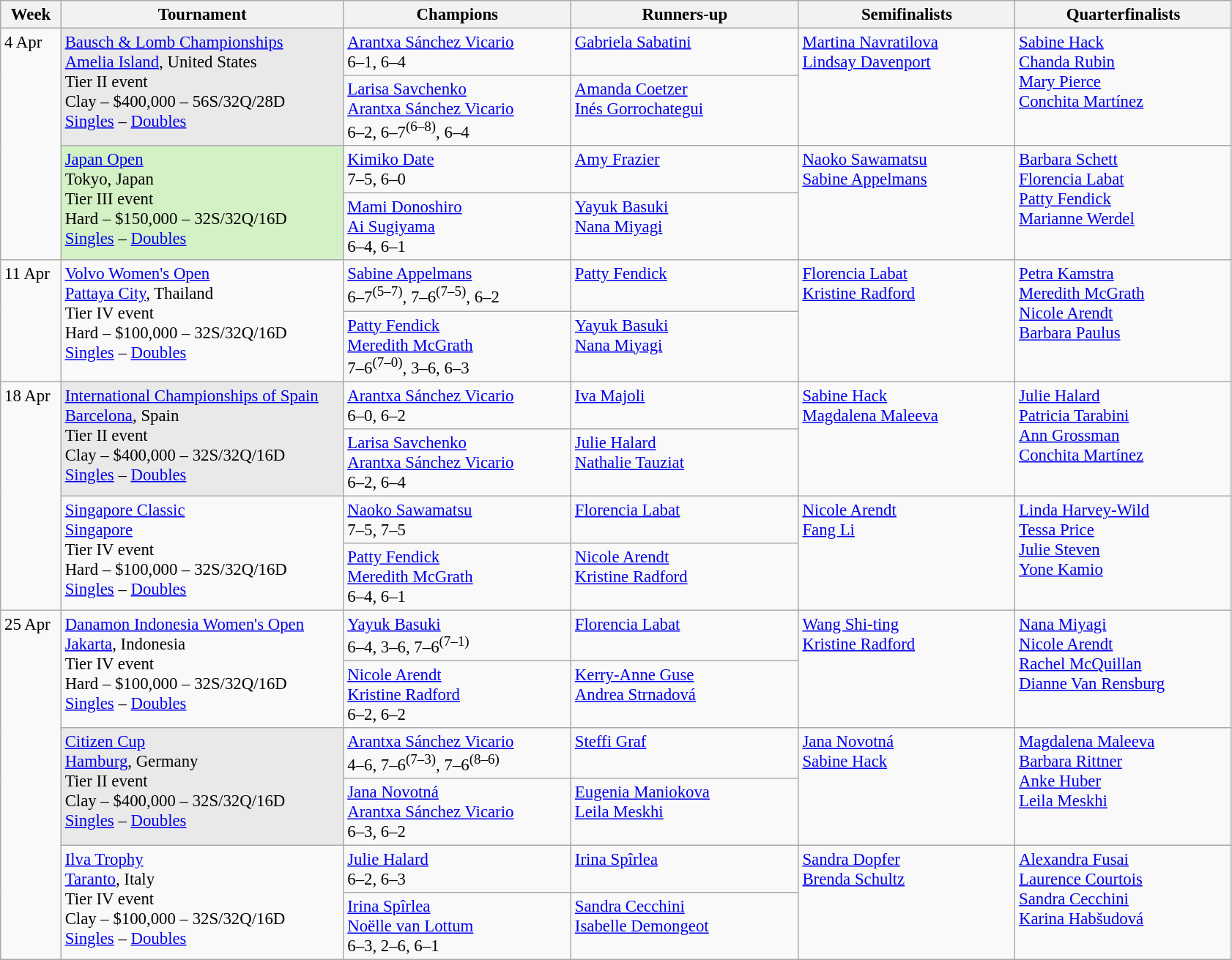<table class=wikitable style=font-size:95%>
<tr>
<th style="width:48px;">Week</th>
<th style="width:250px;">Tournament</th>
<th style="width:200px;">Champions</th>
<th style="width:200px;">Runners-up</th>
<th style="width:190px;">Semifinalists</th>
<th style="width:190px;">Quarterfinalists</th>
</tr>
<tr valign=top>
<td rowspan=4>4 Apr</td>
<td rowspan=2 style=background:#e9e9e9;><a href='#'>Bausch & Lomb Championships</a><br> <a href='#'>Amelia Island</a>, United States<br>Tier II event<br>Clay – $400,000 – 56S/32Q/28D<br> <a href='#'>Singles</a> – <a href='#'>Doubles</a></td>
<td> <a href='#'>Arantxa Sánchez Vicario</a><br>6–1, 6–4</td>
<td> <a href='#'>Gabriela Sabatini</a></td>
<td rowspan=2>  <a href='#'>Martina Navratilova</a><br> <a href='#'>Lindsay Davenport</a></td>
<td rowspan=2> <a href='#'>Sabine Hack</a><br> <a href='#'>Chanda Rubin</a><br> <a href='#'>Mary Pierce</a><br> <a href='#'>Conchita Martínez</a></td>
</tr>
<tr valign="top">
<td> <a href='#'>Larisa Savchenko</a><br> <a href='#'>Arantxa Sánchez Vicario</a><br> 6–2, 6–7<sup>(6–8)</sup>, 6–4</td>
<td> <a href='#'>Amanda Coetzer</a><br> <a href='#'>Inés Gorrochategui</a></td>
</tr>
<tr valign=top>
<td rowspan=2 style=background:#d4f1c5;><a href='#'>Japan Open</a><br> Tokyo, Japan<br>Tier III event<br>Hard – $150,000 – 32S/32Q/16D<br> <a href='#'>Singles</a> – <a href='#'>Doubles</a></td>
<td> <a href='#'>Kimiko Date</a><br>7–5, 6–0</td>
<td> <a href='#'>Amy Frazier</a></td>
<td rowspan=2>  <a href='#'>Naoko Sawamatsu</a><br> <a href='#'>Sabine Appelmans</a></td>
<td rowspan=2> <a href='#'>Barbara Schett</a><br> <a href='#'>Florencia Labat</a><br> <a href='#'>Patty Fendick</a><br> <a href='#'>Marianne Werdel</a></td>
</tr>
<tr valign="top">
<td> <a href='#'>Mami Donoshiro</a><br> <a href='#'>Ai Sugiyama</a><br> 6–4, 6–1</td>
<td> <a href='#'>Yayuk Basuki</a><br> <a href='#'>Nana Miyagi</a></td>
</tr>
<tr valign=top>
<td rowspan=2>11 Apr</td>
<td rowspan=2><a href='#'>Volvo Women's Open</a><br><a href='#'>Pattaya City</a>, Thailand<br>Tier IV event<br>Hard – $100,000 – 32S/32Q/16D<br> <a href='#'>Singles</a> – <a href='#'>Doubles</a></td>
<td> <a href='#'>Sabine Appelmans</a><br>6–7<sup>(5–7)</sup>, 7–6<sup>(7–5)</sup>, 6–2</td>
<td> <a href='#'>Patty Fendick</a></td>
<td rowspan=2>  <a href='#'>Florencia Labat</a><br> <a href='#'>Kristine Radford</a></td>
<td rowspan=2> <a href='#'>Petra Kamstra</a><br> <a href='#'>Meredith McGrath</a><br> <a href='#'>Nicole Arendt</a><br> <a href='#'>Barbara Paulus</a></td>
</tr>
<tr valign="top">
<td> <a href='#'>Patty Fendick</a><br> <a href='#'>Meredith McGrath</a><br> 7–6<sup>(7–0)</sup>, 3–6, 6–3</td>
<td> <a href='#'>Yayuk Basuki</a><br> <a href='#'>Nana Miyagi</a></td>
</tr>
<tr valign=top>
<td rowspan=4>18 Apr</td>
<td rowspan=2 style=background:#e9e9e9;><a href='#'>International Championships of Spain</a> <br> <a href='#'>Barcelona</a>, Spain<br>Tier II event<br>Clay – $400,000 – 32S/32Q/16D <br> <a href='#'>Singles</a> – <a href='#'>Doubles</a></td>
<td> <a href='#'>Arantxa Sánchez Vicario</a><br>6–0, 6–2</td>
<td> <a href='#'>Iva Majoli</a></td>
<td rowspan=2>  <a href='#'>Sabine Hack</a><br> <a href='#'>Magdalena Maleeva</a></td>
<td rowspan=2> <a href='#'>Julie Halard</a><br> <a href='#'>Patricia Tarabini</a><br> <a href='#'>Ann Grossman</a><br> <a href='#'>Conchita Martínez</a></td>
</tr>
<tr valign="top">
<td> <a href='#'>Larisa Savchenko</a><br> <a href='#'>Arantxa Sánchez Vicario</a><br> 6–2, 6–4</td>
<td> <a href='#'>Julie Halard</a><br> <a href='#'>Nathalie Tauziat</a></td>
</tr>
<tr valign=top>
<td rowspan=2><a href='#'>Singapore Classic</a><br> <a href='#'>Singapore</a> <br>Tier IV event<br>Hard – $100,000 – 32S/32Q/16D<br> <a href='#'>Singles</a> – <a href='#'>Doubles</a></td>
<td> <a href='#'>Naoko Sawamatsu</a><br>7–5, 7–5</td>
<td> <a href='#'>Florencia Labat</a></td>
<td rowspan=2>  <a href='#'>Nicole Arendt</a><br> <a href='#'>Fang Li</a></td>
<td rowspan=2> <a href='#'>Linda Harvey-Wild</a><br> <a href='#'>Tessa Price</a><br> <a href='#'>Julie Steven</a><br> <a href='#'>Yone Kamio</a></td>
</tr>
<tr valign="top">
<td> <a href='#'>Patty Fendick</a> <br>  <a href='#'>Meredith McGrath</a><br> 6–4, 6–1</td>
<td> <a href='#'>Nicole Arendt</a><br> <a href='#'>Kristine Radford</a></td>
</tr>
<tr valign=top>
<td rowspan=6>25 Apr</td>
<td rowspan=2><a href='#'>Danamon Indonesia Women's Open</a><br> <a href='#'>Jakarta</a>, Indonesia<br>Tier IV event<br>Hard – $100,000 – 32S/32Q/16D<br> <a href='#'>Singles</a> – <a href='#'>Doubles</a></td>
<td> <a href='#'>Yayuk Basuki</a><br>6–4, 3–6, 7–6<sup>(7–1)</sup></td>
<td> <a href='#'>Florencia Labat</a></td>
<td rowspan=2>  <a href='#'>Wang Shi-ting</a><br> <a href='#'>Kristine Radford</a></td>
<td rowspan=2> <a href='#'>Nana Miyagi</a><br> <a href='#'>Nicole Arendt</a><br> <a href='#'>Rachel McQuillan</a><br> <a href='#'>Dianne Van Rensburg</a></td>
</tr>
<tr valign="top">
<td> <a href='#'>Nicole Arendt</a><br> <a href='#'>Kristine Radford</a><br> 6–2, 6–2</td>
<td> <a href='#'>Kerry-Anne Guse</a><br> <a href='#'>Andrea Strnadová</a></td>
</tr>
<tr valign=top>
<td rowspan=2 style=background:#e9e9e9;><a href='#'>Citizen Cup</a><br> <a href='#'>Hamburg</a>, Germany<br>Tier II event<br>Clay – $400,000 – 32S/32Q/16D<br> <a href='#'>Singles</a> – <a href='#'>Doubles</a></td>
<td> <a href='#'>Arantxa Sánchez Vicario</a><br>4–6, 7–6<sup>(7–3)</sup>, 7–6<sup>(8–6)</sup></td>
<td> <a href='#'>Steffi Graf</a></td>
<td rowspan=2>  <a href='#'>Jana Novotná</a><br> <a href='#'>Sabine Hack</a></td>
<td rowspan=2> <a href='#'>Magdalena Maleeva</a><br> <a href='#'>Barbara Rittner</a><br> <a href='#'>Anke Huber</a><br> <a href='#'>Leila Meskhi</a></td>
</tr>
<tr valign="top">
<td> <a href='#'>Jana Novotná</a><br> <a href='#'>Arantxa Sánchez Vicario</a><br> 6–3, 6–2</td>
<td> <a href='#'>Eugenia Maniokova</a><br> <a href='#'>Leila Meskhi</a></td>
</tr>
<tr valign=top>
<td rowspan=2><a href='#'>Ilva Trophy</a> <br> <a href='#'>Taranto</a>, Italy<br>Tier IV event<br>Clay – $100,000 – 32S/32Q/16D<br> <a href='#'>Singles</a> – <a href='#'>Doubles</a></td>
<td> <a href='#'>Julie Halard</a><br>6–2, 6–3</td>
<td> <a href='#'>Irina Spîrlea</a></td>
<td rowspan=2>  <a href='#'>Sandra Dopfer</a><br> <a href='#'>Brenda Schultz</a></td>
<td rowspan=2> <a href='#'>Alexandra Fusai</a><br> <a href='#'>Laurence Courtois</a><br> <a href='#'>Sandra Cecchini</a><br> <a href='#'>Karina Habšudová</a></td>
</tr>
<tr valign="top">
<td> <a href='#'>Irina Spîrlea</a><br> <a href='#'>Noëlle van Lottum</a><br> 6–3, 2–6, 6–1</td>
<td> <a href='#'>Sandra Cecchini</a><br> <a href='#'>Isabelle Demongeot</a></td>
</tr>
</table>
